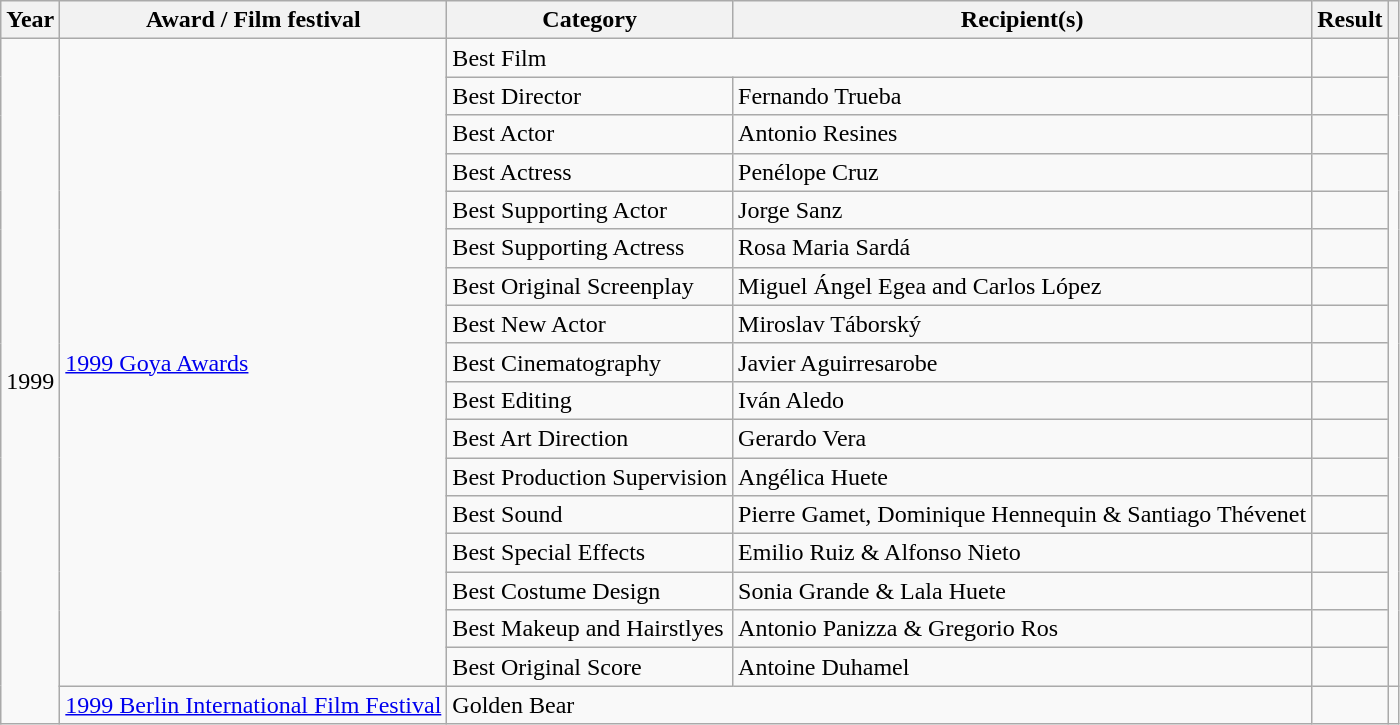<table class="wikitable plainrowheaders sortable">
<tr>
<th scope="col">Year</th>
<th scope="col">Award / Film festival</th>
<th scope="col">Category</th>
<th scope="col">Recipient(s)</th>
<th scope="col">Result</th>
<th scope="col" class="unsortable"></th>
</tr>
<tr>
<td rowspan="18">1999</td>
<td rowspan="17"><a href='#'>1999 Goya Awards</a></td>
<td colspan="2">Best Film</td>
<td></td>
<td rowspan="17"></td>
</tr>
<tr>
<td>Best Director</td>
<td>Fernando Trueba</td>
<td></td>
</tr>
<tr>
<td>Best Actor</td>
<td>Antonio Resines</td>
<td></td>
</tr>
<tr>
<td>Best Actress</td>
<td>Penélope Cruz</td>
<td></td>
</tr>
<tr>
<td>Best Supporting Actor</td>
<td>Jorge Sanz</td>
<td></td>
</tr>
<tr>
<td>Best Supporting Actress</td>
<td>Rosa Maria Sardá</td>
<td></td>
</tr>
<tr>
<td>Best Original Screenplay</td>
<td>Miguel Ángel Egea and Carlos López</td>
<td></td>
</tr>
<tr>
<td>Best New Actor</td>
<td>Miroslav Táborský</td>
<td></td>
</tr>
<tr>
<td>Best Cinematography</td>
<td>Javier Aguirresarobe</td>
<td></td>
</tr>
<tr>
<td>Best Editing</td>
<td>Iván Aledo</td>
<td></td>
</tr>
<tr>
<td>Best Art Direction</td>
<td>Gerardo Vera</td>
<td></td>
</tr>
<tr>
<td>Best Production Supervision</td>
<td>Angélica Huete</td>
<td></td>
</tr>
<tr>
<td>Best Sound</td>
<td>Pierre Gamet, Dominique Hennequin & Santiago Thévenet</td>
<td></td>
</tr>
<tr>
<td>Best Special Effects</td>
<td>Emilio Ruiz & Alfonso Nieto</td>
<td></td>
</tr>
<tr>
<td>Best Costume Design</td>
<td>Sonia Grande & Lala Huete</td>
<td></td>
</tr>
<tr>
<td>Best Makeup and Hairstlyes</td>
<td>Antonio Panizza & Gregorio Ros</td>
<td></td>
</tr>
<tr>
<td>Best Original Score</td>
<td>Antoine Duhamel</td>
<td></td>
</tr>
<tr>
<td rowspan="1"><a href='#'>1999 Berlin International Film Festival</a></td>
<td colspan="2">Golden Bear</td>
<td></td>
<td rowspan="1"></td>
</tr>
</table>
